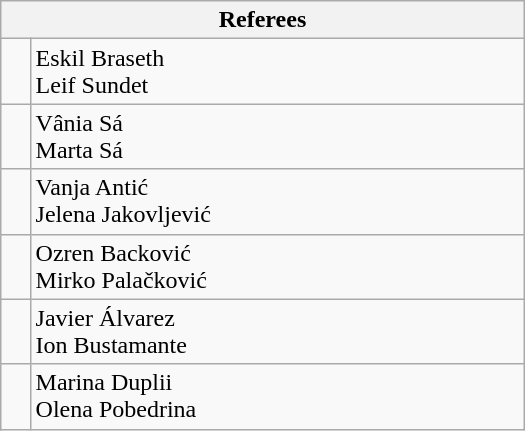<table class="wikitable" style="width: 350px;">
<tr>
<th colspan=2>Referees</th>
</tr>
<tr>
<td></td>
<td>Eskil Braseth<br>Leif Sundet</td>
</tr>
<tr>
<td></td>
<td>Vânia Sá<br>Marta Sá</td>
</tr>
<tr>
<td></td>
<td>Vanja Antić<br>Jelena Jakovljević</td>
</tr>
<tr>
<td></td>
<td>Ozren Backović<br>Mirko Palačković</td>
</tr>
<tr>
<td></td>
<td>Javier Álvarez<br>Ion Bustamante</td>
</tr>
<tr>
<td></td>
<td>Marina Duplii<br>Olena Pobedrina</td>
</tr>
</table>
